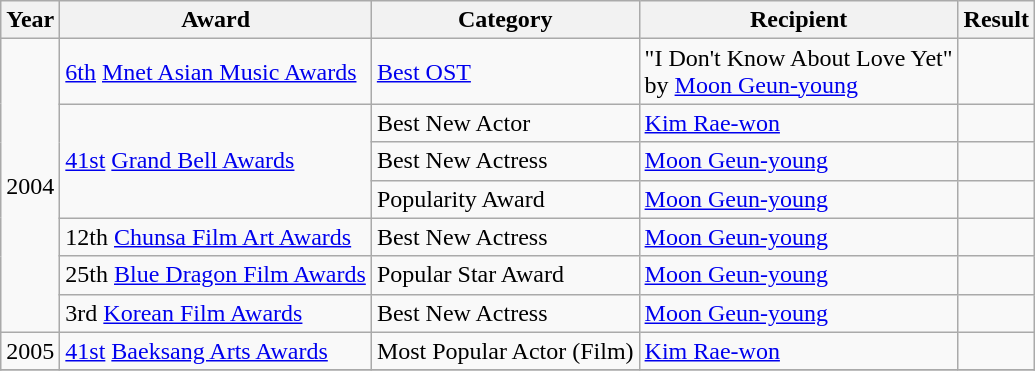<table class="wikitable">
<tr>
<th>Year</th>
<th>Award</th>
<th>Category</th>
<th>Recipient</th>
<th>Result</th>
</tr>
<tr>
<td rowspan=7>2004</td>
<td><a href='#'>6th</a> <a href='#'>Mnet Asian Music Awards</a></td>
<td><a href='#'>Best OST</a></td>
<td>"I Don't Know About Love Yet" <br> by <a href='#'>Moon Geun-young</a></td>
<td></td>
</tr>
<tr>
<td rowspan=3><a href='#'>41st</a> <a href='#'>Grand Bell Awards</a></td>
<td>Best New Actor</td>
<td><a href='#'>Kim Rae-won</a></td>
<td></td>
</tr>
<tr>
<td>Best New Actress</td>
<td><a href='#'>Moon Geun-young</a></td>
<td></td>
</tr>
<tr>
<td>Popularity Award</td>
<td><a href='#'>Moon Geun-young</a></td>
<td></td>
</tr>
<tr>
<td>12th <a href='#'>Chunsa Film Art Awards</a></td>
<td>Best New Actress</td>
<td><a href='#'>Moon Geun-young</a></td>
<td></td>
</tr>
<tr>
<td>25th <a href='#'>Blue Dragon Film Awards</a></td>
<td>Popular Star Award</td>
<td><a href='#'>Moon Geun-young</a></td>
<td></td>
</tr>
<tr>
<td>3rd <a href='#'>Korean Film Awards</a></td>
<td>Best New Actress</td>
<td><a href='#'>Moon Geun-young</a></td>
<td></td>
</tr>
<tr>
<td>2005</td>
<td><a href='#'>41st</a> <a href='#'>Baeksang Arts Awards</a></td>
<td>Most Popular Actor (Film)</td>
<td><a href='#'>Kim Rae-won</a></td>
<td></td>
</tr>
<tr>
</tr>
</table>
